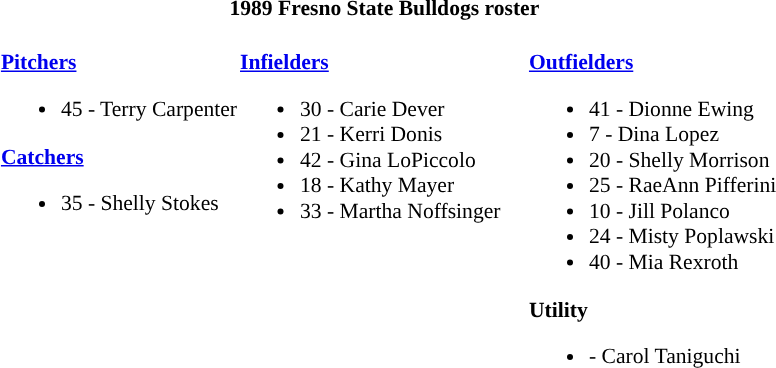<table class="toccolours" style="border-collapse:collapse; font-size:90%;">
<tr>
<th colspan=9>1989 Fresno State Bulldogs roster</th>
</tr>
<tr>
<td width="03"> </td>
<td valign="top"><br><strong><a href='#'>Pitchers</a></strong><ul><li>45 - Terry Carpenter</li></ul><strong><a href='#'>Catchers</a></strong><ul><li>35 - Shelly Stokes</li></ul></td>
<td valign="top"><br><strong><a href='#'>Infielders</a></strong><ul><li>30 - Carie Dever</li><li>21 - Kerri Donis</li><li>42 - Gina LoPiccolo</li><li>18 - Kathy Mayer</li><li>33 - Martha Noffsinger</li></ul></td>
<td width="15"> </td>
<td valign="top"><br><strong><a href='#'>Outfielders</a></strong><ul><li>41 - Dionne Ewing</li><li>7 - Dina Lopez</li><li>20 - Shelly Morrison</li><li>25 - RaeAnn Pifferini</li><li>10 - Jill Polanco</li><li>24 - Misty Poplawski</li><li>40 - Mia Rexroth</li></ul><strong>Utility</strong><ul><li>- Carol Taniguchi</li></ul></td>
</tr>
</table>
